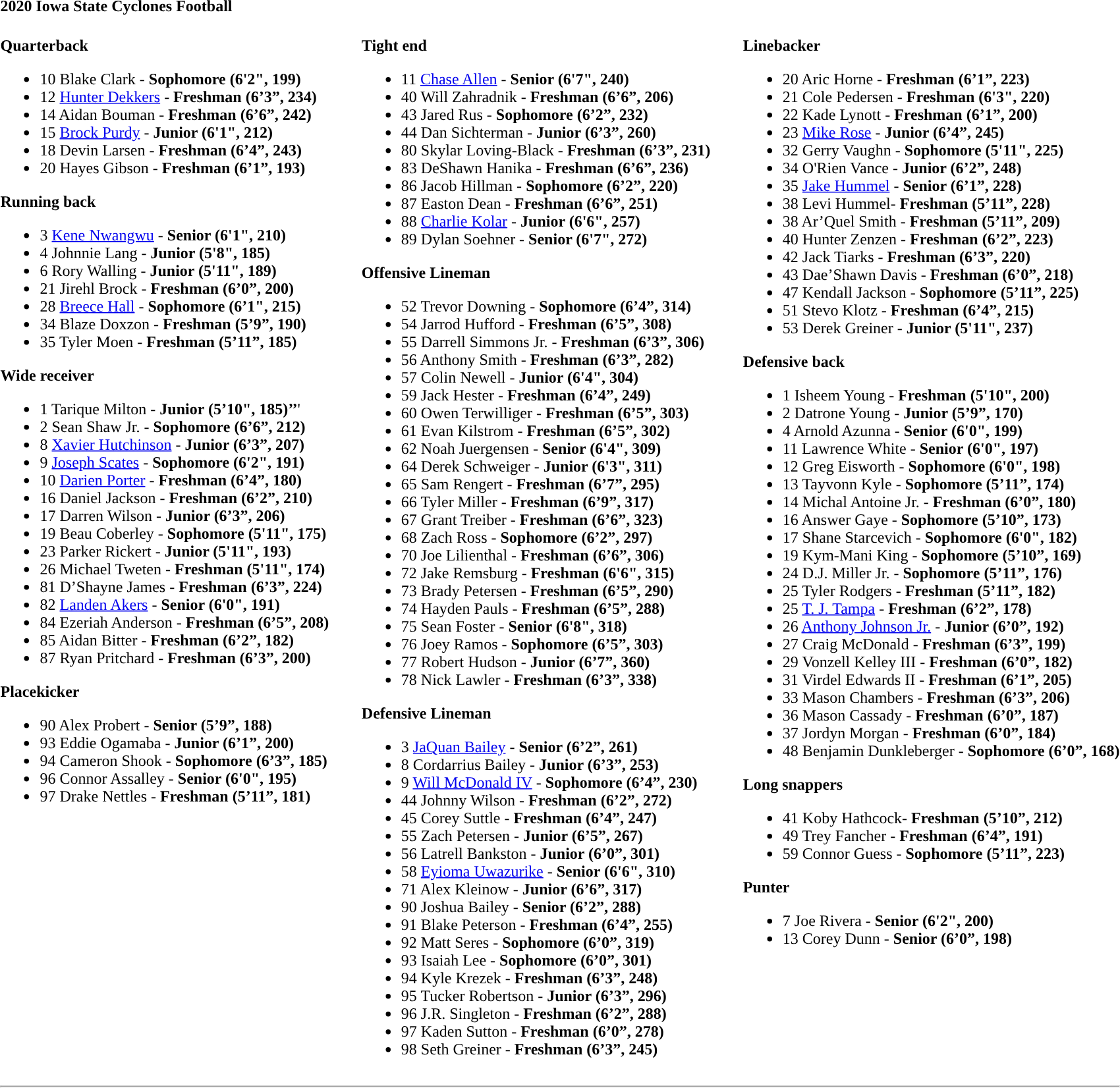<table class="toccolours" style="text-align: left;">
<tr>
<th colspan="11">2020 Iowa State Cyclones Football</th>
</tr>
<tr>
<td valign="top"><br><strong>Quarterback</strong><ul><li>10  Blake Clark - <strong>  Sophomore (6'2", 199)</strong></li><li>12  <a href='#'>Hunter Dekkers</a> - <strong>Freshman (6’3”, 234)</strong></li><li>14  Aidan Bouman - <strong>Freshman (6’6”, 242)</strong></li><li>15  <a href='#'>Brock Purdy</a> - <strong>Junior (6'1", 212)</strong></li><li>18  Devin Larsen - <strong> Freshman (6’4”, 243)</strong></li><li>20  Hayes Gibson - <strong>Freshman (6’1”, 193)</strong></li></ul><strong>Running back</strong><ul><li>3  <a href='#'>Kene Nwangwu</a> - <strong> Senior (6'1", 210)</strong></li><li>4  Johnnie Lang - <strong> Junior (5'8", 185)</strong></li><li>6  Rory Walling - <strong> Junior (5'11", 189)</strong></li><li>21  Jirehl Brock - <strong> Freshman (6’0”, 200)</strong></li><li>28  <a href='#'>Breece Hall</a> - <strong>Sophomore (6’1", 215)</strong></li><li>34  Blaze Doxzon - <strong>Freshman (5’9”, 190)</strong></li><li>35  Tyler Moen - <strong>Freshman (5’11”, 185)</strong></li></ul><strong>Wide receiver</strong><ul><li>1  Tarique Milton - <strong> Junior (5’10", 185)’’</strong>'</li><li>2  Sean Shaw Jr. - <strong> Sophomore (6’6”, 212)</strong></li><li>8  <a href='#'>Xavier Hutchinson</a> - <strong>Junior (6’3”, 207)</strong></li><li>9  <a href='#'>Joseph Scates</a> - <strong> Sophomore (6'2", 191)</strong></li><li>10  <a href='#'>Darien Porter</a> - <strong> Freshman (6’4”, 180)</strong></li><li>16  Daniel Jackson - <strong>Freshman (6’2”, 210)</strong></li><li>17  Darren Wilson - <strong>Junior (6’3”, 206)</strong></li><li>19  Beau Coberley - <strong> Sophomore (5'11", 175)</strong></li><li>23  Parker Rickert - <strong> Junior (5'11", 193)</strong></li><li>26  Michael Tweten - <strong>Freshman (5'11", 174)</strong></li><li>81  D’Shayne James - <strong>Freshman (6’3”, 224)</strong></li><li>82  <a href='#'>Landen Akers</a> - <strong> Senior (6'0", 191)</strong></li><li>84  Ezeriah Anderson - <strong> Freshman (6’5”, 208)</strong></li><li>85  Aidan Bitter - <strong>Freshman (6’2”, 182)</strong></li><li>87  Ryan Pritchard - <strong> Freshman (6’3”, 200)</strong></li></ul><strong>Placekicker</strong><ul><li>90  Alex Probert - <strong> Senior (5’9”, 188)</strong></li><li>93  Eddie Ogamaba - <strong> Junior (6’1”, 200)</strong></li><li>94  Cameron Shook - <strong> Sophomore (6’3”, 185)</strong></li><li>96  Connor Assalley - <strong> Senior (6'0", 195)</strong></li><li>97  Drake Nettles - <strong> Freshman (5’11”, 181)</strong></li></ul></td>
<td width="25"> </td>
<td valign="top"><br><strong>Tight end</strong><ul><li>11  <a href='#'>Chase Allen</a> - <strong> Senior (6'7", 240)</strong></li><li>40  Will Zahradnik - <strong>Freshman (6’6”, 206)</strong></li><li>43  Jared Rus - <strong> Sophomore (6’2”, 232)</strong></li><li>44  Dan Sichterman - <strong> Junior (6’3”, 260)</strong></li><li>80  Skylar Loving-Black - <strong> Freshman (6’3”, 231)</strong></li><li>83  DeShawn Hanika - <strong> Freshman (6’6”, 236)</strong></li><li>86  Jacob Hillman - <strong> Sophomore (6’2”, 220)</strong></li><li>87  Easton Dean - <strong> Freshman (6’6”, 251)</strong></li><li>88  <a href='#'>Charlie Kolar</a> - <strong> Junior (6'6", 257)</strong></li><li>89  Dylan Soehner - <strong> Senior (6'7", 272)</strong></li></ul><strong>Offensive Lineman</strong><ul><li>52  Trevor Downing - <strong> Sophomore (6’4”, 314)</strong></li><li>54  Jarrod Hufford - <strong> Freshman (6’5”, 308)</strong></li><li>55  Darrell Simmons Jr. - <strong> Freshman (6’3”, 306)</strong></li><li>56  Anthony Smith - <strong>Freshman (6’3”, 282)</strong></li><li>57  Colin Newell - <strong> Junior (6'4", 304)</strong></li><li>59  Jack Hester - <strong>Freshman (6’4”, 249)</strong></li><li>60  Owen Terwilliger - <strong> Freshman (6’5”, 303)</strong></li><li>61  Evan Kilstrom - <strong> Freshman (6’5”, 302)</strong></li><li>62  Noah Juergensen - <strong> Senior (6'4", 309)</strong></li><li>64  Derek Schweiger - <strong> Junior (6'3", 311)</strong></li><li>65  Sam Rengert - <strong>Freshman (6’7”, 295)</strong></li><li>66  Tyler Miller - <strong>Freshman (6’9”, 317)</strong></li><li>67  Grant Treiber - <strong> Freshman (6’6”, 323)</strong></li><li>68  Zach Ross - <strong> Sophomore (6’2”, 297)</strong></li><li>70  Joe Lilienthal - <strong>Freshman (6’6”, 306)</strong></li><li>72  Jake Remsburg - <strong> Freshman (6'6", 315)</strong></li><li>73  Brady Petersen - <strong>Freshman (6’5”, 290)</strong></li><li>74  Hayden Pauls - <strong>Freshman (6’5”, 288)</strong></li><li>75  Sean Foster - <strong> Senior (6'8", 318)</strong></li><li>76  Joey Ramos - <strong> Sophomore (6’5”, 303)</strong></li><li>77  Robert Hudson - <strong> Junior (6’7”, 360)</strong></li><li>78  Nick Lawler - <strong>Freshman (6’3”, 338)</strong></li></ul><strong>Defensive Lineman</strong><ul><li>3  <a href='#'>JaQuan Bailey</a> - <em></em> <strong>Senior (6’2”, 261)</strong></li><li>8  Cordarrius Bailey - <em></em> <strong>Junior (6’3”, 253)</strong></li><li>9  <a href='#'>Will McDonald IV</a> - <em></em> <strong>Sophomore (6’4”, 230)</strong></li><li>44  Johnny Wilson - <strong>Freshman (6’2”, 272)</strong></li><li>45  Corey Suttle - <em></em> <strong>Freshman (6’4”, 247)</strong></li><li>55  Zach Petersen - <strong>Junior (6’5”, 267)</strong></li><li>56  Latrell Bankston - <strong>Junior (6’0”, 301)</strong></li><li>58  <a href='#'>Eyioma Uwazurike</a> - <strong> Senior (6'6", 310)</strong></li><li>71  Alex Kleinow - <strong> Junior (6’6”, 317)</strong></li><li>90  Joshua Bailey - <strong> Senior (6’2”, 288)</strong></li><li>91  Blake Peterson - <strong> Freshman (6’4”, 255)</strong></li><li>92  Matt Seres - <strong> Sophomore (6’0”, 319)</strong></li><li>93  Isaiah Lee - <strong> Sophomore (6’0”, 301)</strong></li><li>94  Kyle Krezek - <strong> Freshman (6’3”, 248)</strong></li><li>95  Tucker Robertson - <strong> Junior (6’3”, 296)</strong></li><li>96  J.R. Singleton - <strong>Freshman (6’2”, 288)</strong></li><li>97  Kaden Sutton - <strong>Freshman (6’0”, 278)</strong></li><li>98  Seth Greiner - <strong>Freshman (6’3”, 245)</strong></li></ul></td>
<td width="25"> </td>
<td valign="top"><br><strong>Linebacker</strong><ul><li>20  Aric Horne - <strong> Freshman (6’1”, 223)</strong></li><li>21  Cole Pedersen - <strong>Freshman (6'3", 220)</strong></li><li>22  Kade Lynott - <strong>Freshman (6’1”, 200)</strong></li><li>23  <a href='#'>Mike Rose</a> - <strong>Junior (6’4”, 245)</strong></li><li>32  Gerry Vaughn - <strong> Sophomore (5'11", 225)</strong></li><li>34  O'Rien Vance - <strong> Junior (6’2”, 248)</strong></li><li>35  <a href='#'>Jake Hummel</a> - <strong>Senior (6’1”, 228)</strong></li><li>38  Levi Hummel- <strong> Freshman (5’11”, 228)</strong></li><li>38  Ar’Quel Smith - <strong>Freshman (5’11”, 209)</strong></li><li>40  Hunter Zenzen - <strong>Freshman (6’2”, 223)</strong></li><li>42  Jack Tiarks - <strong>Freshman (6’3”, 220)</strong></li><li>43  Dae’Shawn Davis - <strong> Freshman (6’0”, 218)</strong></li><li>47  Kendall Jackson - <strong> Sophomore (5’11”, 225)</strong></li><li>51  Stevo Klotz - <strong>Freshman (6’4”, 215)</strong></li><li>53  Derek Greiner - <strong> Junior (5'11", 237)</strong></li></ul><strong>Defensive back</strong><ul><li>1  Isheem Young - <strong> Freshman (5'10", 200)</strong></li><li>2  Datrone Young - <strong> Junior (5’9”, 170)</strong></li><li>4  Arnold Azunna - <strong> Senior (6'0", 199)</strong></li><li>11  Lawrence White - <strong> Senior (6'0", 197)</strong></li><li>12  Greg Eisworth - <strong> Sophomore (6'0", 198)</strong></li><li>13  Tayvonn Kyle - <strong> Sophomore (5’11”, 174)</strong></li><li>14  Michal Antoine Jr. - <strong>Freshman (6’0”, 180)</strong></li><li>16  Answer Gaye - <strong> Sophomore (5’10”, 173)</strong></li><li>17  Shane Starcevich - <strong> Sophomore (6'0", 182)</strong></li><li>19  Kym-Mani King - <strong>Sophomore (5’10”, 169)</strong></li><li>24  D.J. Miller Jr. - <strong>Sophomore (5’11”, 176)</strong></li><li>25  Tyler Rodgers - <strong> Freshman (5’11”, 182)</strong></li><li>25  <a href='#'>T. J. Tampa</a> - <strong>Freshman (6’2”, 178)</strong></li><li>26  <a href='#'>Anthony Johnson Jr.</a> - <strong>Junior (6’0”, 192)</strong></li><li>27  Craig McDonald - <strong>Freshman (6’3”, 199)</strong></li><li>29  Vonzell Kelley III - <strong> Freshman (6’0”, 182)</strong></li><li>31  Virdel Edwards II - <strong> Freshman (6’1”, 205)</strong></li><li>33  Mason Chambers - <strong>Freshman (6’3”, 206)</strong></li><li>36  Mason Cassady - <strong> Freshman (6’0”, 187)</strong></li><li>37  Jordyn Morgan - <strong>Freshman (6’0”, 184)</strong></li><li>48  Benjamin Dunkleberger - <strong> Sophomore (6’0”, 168)</strong></li></ul><strong>Long snappers</strong><ul><li>41  Koby Hathcock- <strong>Freshman (5’10”, 212)</strong></li><li>49  Trey Fancher - <strong> Freshman (6’4”, 191)</strong></li><li>59  Connor Guess - <strong> Sophomore (5’11”, 223)</strong></li></ul><strong>Punter</strong><ul><li>7  Joe Rivera - <em></em> <strong>Senior (6'2", 200)</strong></li><li>13  Corey Dunn - <em></em> <strong>Senior (6’0”, 198)</strong></li></ul></td>
</tr>
<tr>
<td colspan="7"><hr></td>
</tr>
</table>
